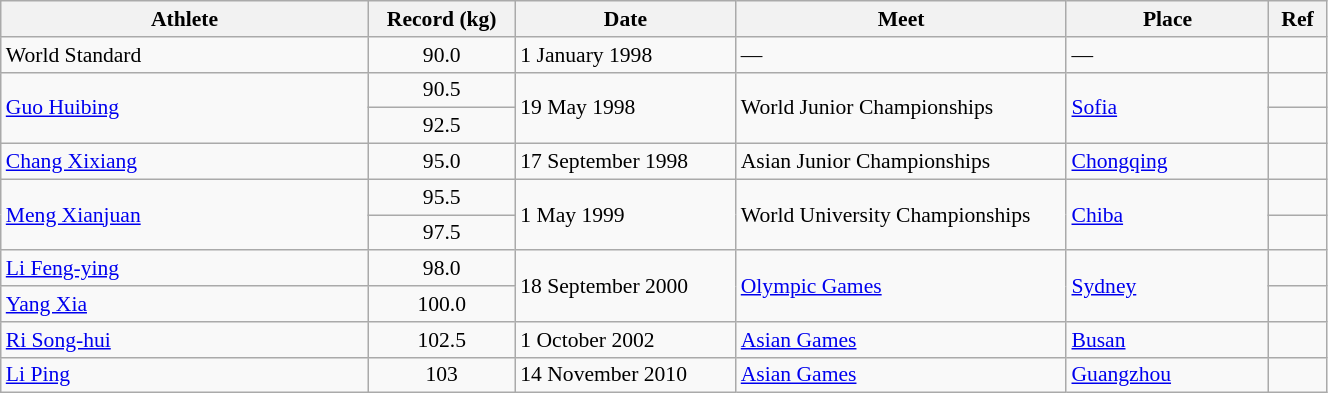<table class="wikitable" style="font-size:90%; width: 70%;">
<tr>
<th width=20%>Athlete</th>
<th width=8%>Record (kg)</th>
<th width=12%>Date</th>
<th width=18%>Meet</th>
<th width=11%>Place</th>
<th width=3%>Ref</th>
</tr>
<tr>
<td>World Standard</td>
<td align="center">90.0</td>
<td>1 January 1998</td>
<td>—</td>
<td>—</td>
<td></td>
</tr>
<tr>
<td rowspan=2> <a href='#'>Guo Huibing</a></td>
<td align="center">90.5</td>
<td rowspan=2>19 May 1998</td>
<td rowspan=2>World Junior Championships</td>
<td rowspan=2><a href='#'>Sofia</a></td>
<td></td>
</tr>
<tr>
<td align="center">92.5</td>
<td></td>
</tr>
<tr>
<td> <a href='#'>Chang Xixiang</a></td>
<td align="center">95.0</td>
<td>17 September 1998</td>
<td>Asian Junior Championships</td>
<td><a href='#'>Chongqing</a></td>
<td></td>
</tr>
<tr>
<td rowspan=2> <a href='#'>Meng Xianjuan</a></td>
<td align="center">95.5</td>
<td rowspan=2>1 May 1999</td>
<td rowspan=2>World University Championships</td>
<td rowspan=2><a href='#'>Chiba</a></td>
<td></td>
</tr>
<tr>
<td align="center">97.5</td>
<td></td>
</tr>
<tr>
<td> <a href='#'>Li Feng-ying</a></td>
<td align="center">98.0</td>
<td rowspan=2>18 September 2000</td>
<td rowspan=2><a href='#'>Olympic Games</a></td>
<td rowspan=2><a href='#'>Sydney</a></td>
<td></td>
</tr>
<tr>
<td> <a href='#'>Yang Xia</a></td>
<td align="center">100.0</td>
<td></td>
</tr>
<tr>
<td> <a href='#'>Ri Song-hui</a></td>
<td align="center">102.5</td>
<td>1 October 2002</td>
<td><a href='#'>Asian Games</a></td>
<td><a href='#'>Busan</a></td>
<td></td>
</tr>
<tr>
<td> <a href='#'>Li Ping</a></td>
<td align="center">103</td>
<td>14 November 2010</td>
<td><a href='#'>Asian Games</a></td>
<td><a href='#'>Guangzhou</a></td>
<td></td>
</tr>
</table>
